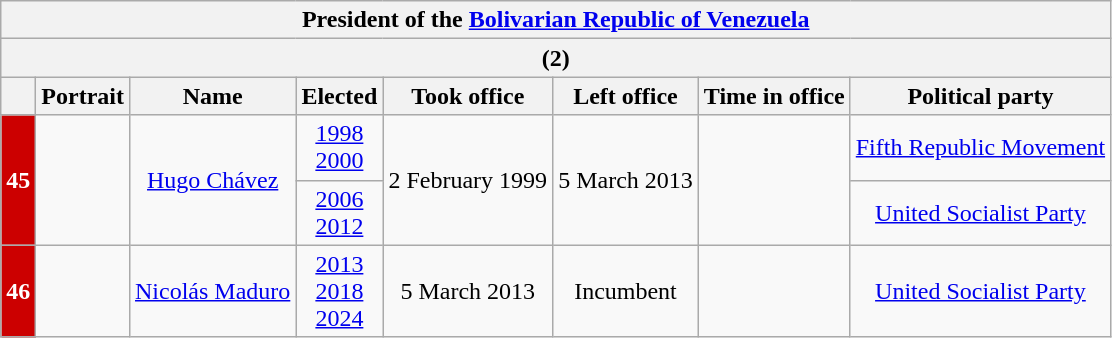<table class="wikitable" style="text-align: center;">
<tr>
<th colspan="8"> President of the <a href='#'>Bolivarian Republic of Venezuela</a> </th>
</tr>
<tr>
<th colspan="8">(2)</th>
</tr>
<tr>
<th><br></th>
<th>Portrait</th>
<th>Name<br></th>
<th>Elected</th>
<th>Took office</th>
<th>Left office</th>
<th>Time in office</th>
<th>Political party</th>
</tr>
<tr>
<th rowspan="2" style="background:#cc0000; color:white;">45</th>
<td rowspan="2"></td>
<td rowspan="2"><a href='#'>Hugo Chávez</a><br></td>
<td><a href='#'>1998</a><br><a href='#'>2000</a></td>
<td rowspan="2">2 February 1999</td>
<td rowspan="2">5 March 2013</td>
<td rowspan="2"></td>
<td><a href='#'>Fifth Republic Movement</a><br></td>
</tr>
<tr>
<td><a href='#'>2006</a><br><a href='#'>2012</a></td>
<td><a href='#'>United Socialist Party</a></td>
</tr>
<tr>
<th style="background:#cc0000; color:white;">46</th>
<td></td>
<td><a href='#'>Nicolás Maduro</a><br></td>
<td><a href='#'>2013</a><br><a href='#'>2018</a><br><a href='#'>2024</a><br></td>
<td>5 March 2013</td>
<td>Incumbent</td>
<td></td>
<td><a href='#'>United Socialist Party</a></td>
</tr>
</table>
